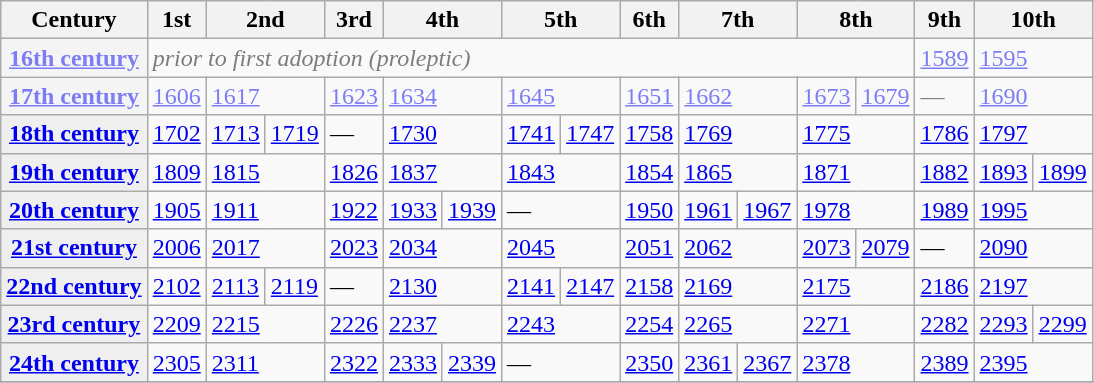<table class="wikitable">
<tr>
<th scope=row>Century</th>
<th>1st</th>
<th colspan=2>2nd</th>
<th>3rd</th>
<th colspan=2>4th</th>
<th colspan=2>5th</th>
<th>6th</th>
<th colspan=2>7th</th>
<th colspan=2>8th</th>
<th>9th</th>
<th colspan=2>10th</th>
</tr>
<tr style="opacity: 0.5;">
<th style="background-color:#efefef;"><a href='#'>16th century</a></th>
<td colspan=13><em>prior to first adoption (proleptic)</em></td>
<td><a href='#'>1589</a></td>
<td colspan=2><a href='#'>1595</a></td>
</tr>
<tr style="opacity: 0.5;">
<th style="background-color:#efefef;"><a href='#'>17th century</a></th>
<td><a href='#'>1606</a></td>
<td colspan=2><a href='#'>1617</a></td>
<td><a href='#'>1623</a></td>
<td colspan=2><a href='#'>1634</a></td>
<td colspan=2><a href='#'>1645</a></td>
<td><a href='#'>1651</a></td>
<td colspan=2><a href='#'>1662</a></td>
<td><a href='#'>1673</a></td>
<td><a href='#'>1679</a></td>
<td>—</td>
<td colspan=2><a href='#'>1690</a></td>
</tr>
<tr>
<th style="background-color:#efefef;"><a href='#'>18th century</a></th>
<td><a href='#'>1702</a></td>
<td><a href='#'>1713</a></td>
<td><a href='#'>1719</a></td>
<td>—</td>
<td colspan=2><a href='#'>1730</a></td>
<td><a href='#'>1741</a></td>
<td><a href='#'>1747</a></td>
<td><a href='#'>1758</a></td>
<td colspan=2><a href='#'>1769</a></td>
<td colspan=2><a href='#'>1775</a></td>
<td><a href='#'>1786</a></td>
<td colspan=2><a href='#'>1797</a></td>
</tr>
<tr>
<th style="background-color:#efefef;"><a href='#'>19th century</a></th>
<td><a href='#'>1809</a></td>
<td colspan=2><a href='#'>1815</a></td>
<td><a href='#'>1826</a></td>
<td colspan=2><a href='#'>1837</a></td>
<td colspan=2><a href='#'>1843</a></td>
<td><a href='#'>1854</a></td>
<td colspan=2><a href='#'>1865</a></td>
<td colspan=2><a href='#'>1871</a></td>
<td><a href='#'>1882</a></td>
<td><a href='#'>1893</a></td>
<td><a href='#'>1899</a></td>
</tr>
<tr>
<th style="background-color:#efefef;"><a href='#'>20th century</a></th>
<td><a href='#'>1905</a></td>
<td colspan=2><a href='#'>1911</a></td>
<td><a href='#'>1922</a></td>
<td><a href='#'>1933</a></td>
<td><a href='#'>1939</a></td>
<td colspan=2>—</td>
<td><a href='#'>1950</a></td>
<td><a href='#'>1961</a></td>
<td><a href='#'>1967</a></td>
<td colspan=2><a href='#'>1978</a></td>
<td><a href='#'>1989</a></td>
<td colspan=2><a href='#'>1995</a></td>
</tr>
<tr>
<th style="background-color:#efefef;"><a href='#'>21st century</a></th>
<td><a href='#'>2006</a></td>
<td colspan=2><a href='#'>2017</a></td>
<td><a href='#'>2023</a></td>
<td colspan=2><a href='#'>2034</a></td>
<td colspan=2><a href='#'>2045</a></td>
<td><a href='#'>2051</a></td>
<td colspan=2><a href='#'>2062</a></td>
<td><a href='#'>2073</a></td>
<td><a href='#'>2079</a></td>
<td>—</td>
<td colspan=2><a href='#'>2090</a></td>
</tr>
<tr>
<th style="background-color:#efefef;"><a href='#'>22nd century</a></th>
<td><a href='#'>2102</a></td>
<td><a href='#'>2113</a></td>
<td><a href='#'>2119</a></td>
<td>—</td>
<td colspan=2><a href='#'>2130</a></td>
<td><a href='#'>2141</a></td>
<td><a href='#'>2147</a></td>
<td><a href='#'>2158</a></td>
<td colspan=2><a href='#'>2169</a></td>
<td colspan=2><a href='#'>2175</a></td>
<td><a href='#'>2186</a></td>
<td colspan=2><a href='#'>2197</a></td>
</tr>
<tr>
<th style="background-color:#efefef;"><a href='#'>23rd century</a></th>
<td><a href='#'>2209</a></td>
<td colspan=2><a href='#'>2215</a></td>
<td><a href='#'>2226</a></td>
<td colspan=2><a href='#'>2237</a></td>
<td colspan=2><a href='#'>2243</a></td>
<td><a href='#'>2254</a></td>
<td colspan=2><a href='#'>2265</a></td>
<td colspan=2><a href='#'>2271</a></td>
<td><a href='#'>2282</a></td>
<td><a href='#'>2293</a></td>
<td><a href='#'>2299</a></td>
</tr>
<tr>
<th style="background-color:#efefef;"><a href='#'>24th century</a></th>
<td><a href='#'>2305</a></td>
<td colspan=2><a href='#'>2311</a></td>
<td><a href='#'>2322</a></td>
<td><a href='#'>2333</a></td>
<td><a href='#'>2339</a></td>
<td colspan=2>—</td>
<td><a href='#'>2350</a></td>
<td><a href='#'>2361</a></td>
<td><a href='#'>2367</a></td>
<td colspan=2><a href='#'>2378</a></td>
<td><a href='#'>2389</a></td>
<td colspan=2><a href='#'>2395</a></td>
</tr>
<tr>
</tr>
</table>
